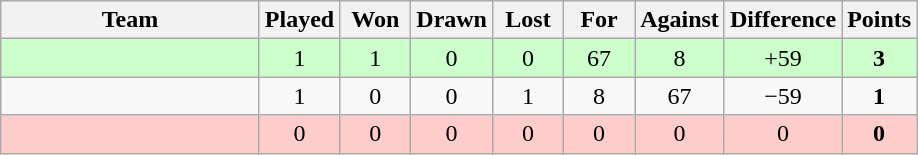<table class="wikitable" style="text-align:center">
<tr>
<th width=165>Team</th>
<th width=40>Played</th>
<th width=40>Won</th>
<th width=40>Drawn</th>
<th width=40>Lost</th>
<th width=40>For</th>
<th width=40>Against</th>
<th width=40>Difference</th>
<th width=40>Points</th>
</tr>
<tr bgcolor=#ccffcc>
<td style="text-align:left"></td>
<td>1</td>
<td>1</td>
<td>0</td>
<td>0</td>
<td>67</td>
<td>8</td>
<td>+59</td>
<td><strong>3</strong></td>
</tr>
<tr>
<td style="text-align:left"></td>
<td>1</td>
<td>0</td>
<td>0</td>
<td>1</td>
<td>8</td>
<td>67</td>
<td>−59</td>
<td><strong>1</strong></td>
</tr>
<tr bgcolor=#ffcccc>
<td style="text-align:left"></td>
<td>0</td>
<td>0</td>
<td>0</td>
<td>0</td>
<td>0</td>
<td>0</td>
<td>0</td>
<td><strong>0</strong></td>
</tr>
</table>
